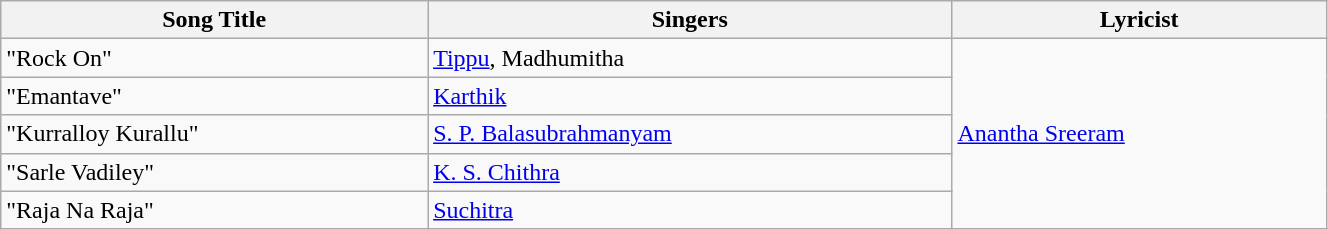<table class="wikitable" style="width:70%;">
<tr>
<th>Song Title</th>
<th>Singers</th>
<th>Lyricist</th>
</tr>
<tr>
<td>"Rock On"</td>
<td><a href='#'>Tippu</a>, Madhumitha</td>
<td rowspan="5"><a href='#'>Anantha Sreeram</a></td>
</tr>
<tr>
<td>"Emantave"</td>
<td><a href='#'>Karthik</a></td>
</tr>
<tr>
<td>"Kurralloy Kurallu"</td>
<td><a href='#'>S. P. Balasubrahmanyam</a></td>
</tr>
<tr>
<td>"Sarle Vadiley"</td>
<td><a href='#'>K. S. Chithra</a></td>
</tr>
<tr>
<td>"Raja Na Raja"</td>
<td><a href='#'>Suchitra</a></td>
</tr>
</table>
